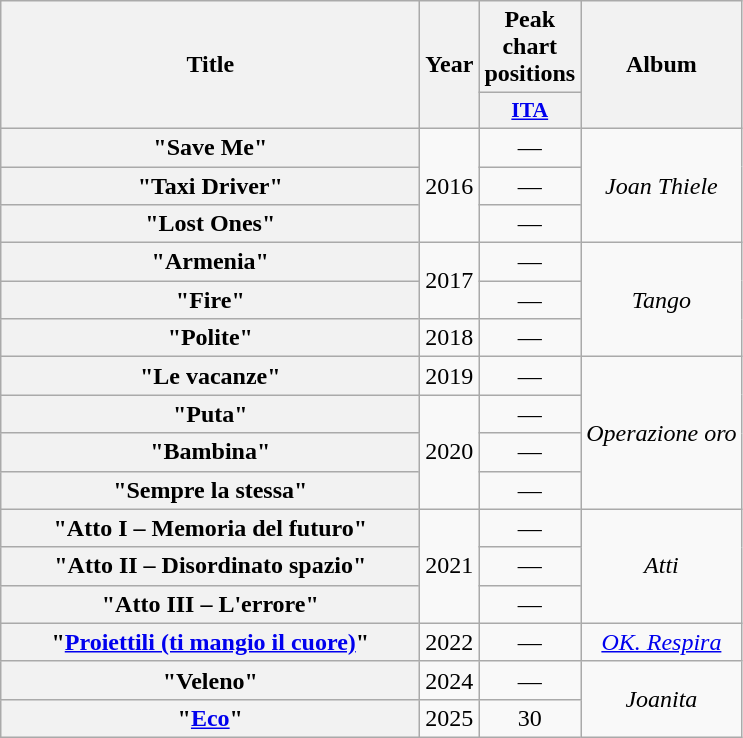<table class="wikitable plainrowheaders" style="text-align:center;">
<tr>
<th scope="col" rowspan="2"style="width:17em;">Title</th>
<th scope="col" rowspan="2">Year</th>
<th scope="col" colspan="1">Peak chart positions</th>
<th scope="col" rowspan="2">Album</th>
</tr>
<tr>
<th scope="col" style="width:3em;font-size:90%;"><a href='#'>ITA</a><br></th>
</tr>
<tr>
<th scope="row">"Save Me"</th>
<td rowspan="3">2016</td>
<td>—</td>
<td rowspan="3"><em>Joan Thiele</em></td>
</tr>
<tr>
<th scope="row">"Taxi Driver"</th>
<td>—</td>
</tr>
<tr>
<th scope="row">"Lost Ones"</th>
<td>—</td>
</tr>
<tr>
<th scope="row">"Armenia"</th>
<td rowspan="2">2017</td>
<td>—</td>
<td rowspan="3"><em>Tango</em></td>
</tr>
<tr>
<th scope="row">"Fire"</th>
<td>—</td>
</tr>
<tr>
<th scope="row">"Polite"</th>
<td>2018</td>
<td>—</td>
</tr>
<tr>
<th scope="row">"Le vacanze"</th>
<td>2019</td>
<td>—</td>
<td rowspan="4"><em>Operazione oro</em></td>
</tr>
<tr>
<th scope="row">"Puta"</th>
<td rowspan="3">2020</td>
<td>—</td>
</tr>
<tr>
<th scope="row">"Bambina"</th>
<td>—</td>
</tr>
<tr>
<th scope="row">"Sempre la stessa"</th>
<td>—</td>
</tr>
<tr>
<th scope="row">"Atto I – Memoria del futuro"</th>
<td rowspan="3">2021</td>
<td>—</td>
<td rowspan="3"><em>Atti</em></td>
</tr>
<tr>
<th scope="row">"Atto II – Disordinato spazio"</th>
<td>—</td>
</tr>
<tr>
<th scope="row">"Atto III – L'errore"</th>
<td>—</td>
</tr>
<tr>
<th scope="row">"<a href='#'>Proiettili (ti mangio il cuore)</a>"<br></th>
<td>2022</td>
<td>—</td>
<td><em><a href='#'>OK. Respira</a></em></td>
</tr>
<tr>
<th scope="row">"Veleno"</th>
<td>2024</td>
<td>—</td>
<td rowspan="2"><em>Joanita</em></td>
</tr>
<tr>
<th scope="row">"<a href='#'>Eco</a>"</th>
<td>2025</td>
<td>30</td>
</tr>
</table>
